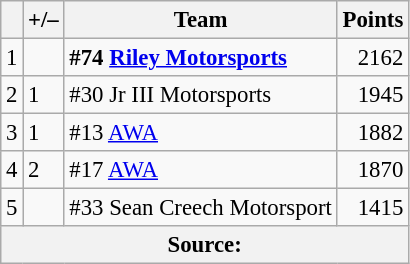<table class="wikitable" style="font-size: 95%;">
<tr>
<th scope="col"></th>
<th scope="col">+/–</th>
<th scope="col">Team</th>
<th scope="col">Points</th>
</tr>
<tr>
<td align=center>1</td>
<td align="left"></td>
<td><strong> #74 <a href='#'>Riley Motorsports</a></strong></td>
<td align=right>2162</td>
</tr>
<tr>
<td align=center>2</td>
<td align="left"> 1</td>
<td> #30 Jr III Motorsports</td>
<td align=right>1945</td>
</tr>
<tr>
<td align=center>3</td>
<td align="left"> 1</td>
<td> #13 <a href='#'>AWA</a></td>
<td align=right>1882</td>
</tr>
<tr>
<td align=center>4</td>
<td align="left"> 2</td>
<td> #17 <a href='#'>AWA</a></td>
<td align=right>1870</td>
</tr>
<tr>
<td align=center>5</td>
<td align="left"></td>
<td> #33 Sean Creech Motorsport</td>
<td align=right>1415</td>
</tr>
<tr>
<th colspan=5>Source:</th>
</tr>
</table>
